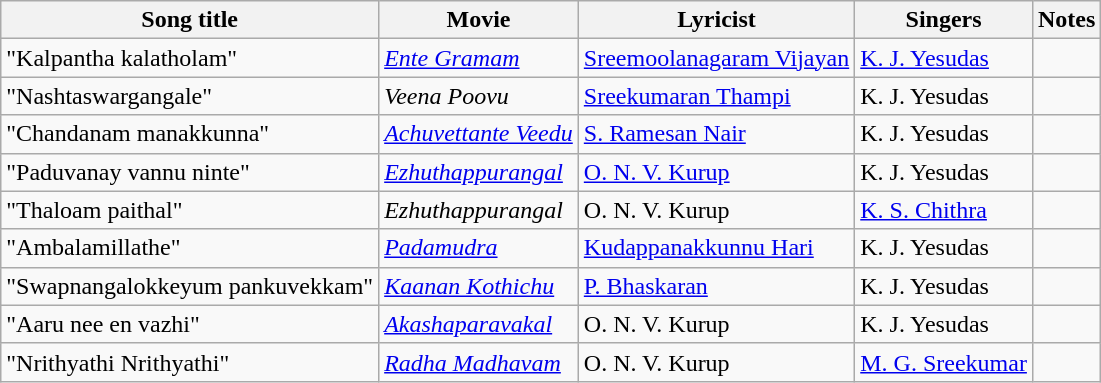<table class="wikitable">
<tr>
<th>Song title</th>
<th>Movie</th>
<th>Lyricist</th>
<th>Singers</th>
<th>Notes</th>
</tr>
<tr>
<td>"Kalpantha kalatholam"</td>
<td><em><a href='#'>Ente Gramam</a></em></td>
<td><a href='#'>Sreemoolanagaram Vijayan</a></td>
<td><a href='#'>K. J. Yesudas</a></td>
<td></td>
</tr>
<tr>
<td>"Nashtaswargangale"</td>
<td><em>Veena Poovu</em></td>
<td><a href='#'>Sreekumaran Thampi</a></td>
<td>K. J. Yesudas</td>
<td></td>
</tr>
<tr>
<td>"Chandanam manakkunna"</td>
<td><em><a href='#'>Achuvettante Veedu</a></em></td>
<td><a href='#'>S. Ramesan Nair</a></td>
<td>K. J. Yesudas</td>
<td></td>
</tr>
<tr>
<td>"Paduvanay vannu ninte"</td>
<td><em><a href='#'>Ezhuthappurangal</a></em></td>
<td><a href='#'>O. N. V. Kurup</a></td>
<td>K. J. Yesudas</td>
<td></td>
</tr>
<tr>
<td>"Thaloam paithal"</td>
<td><em>Ezhuthappurangal</em></td>
<td>O. N. V. Kurup</td>
<td><a href='#'>K. S. Chithra</a></td>
<td></td>
</tr>
<tr>
<td>"Ambalamillathe"</td>
<td><em><a href='#'>Padamudra</a></em></td>
<td><a href='#'>Kudappanakkunnu Hari</a></td>
<td>K. J. Yesudas</td>
<td></td>
</tr>
<tr>
<td>"Swapnangalokkeyum pankuvekkam"</td>
<td><em><a href='#'>Kaanan Kothichu</a></em></td>
<td><a href='#'>P. Bhaskaran</a></td>
<td>K. J. Yesudas</td>
<td></td>
</tr>
<tr>
<td>"Aaru nee en vazhi"</td>
<td><em><a href='#'>Akashaparavakal</a></em></td>
<td>O. N. V. Kurup</td>
<td>K. J. Yesudas</td>
<td></td>
</tr>
<tr>
<td>"Nrithyathi Nrithyathi"</td>
<td><em><a href='#'>Radha Madhavam</a></em></td>
<td>O. N. V. Kurup</td>
<td><a href='#'>M. G. Sreekumar</a></td>
<td></td>
</tr>
</table>
